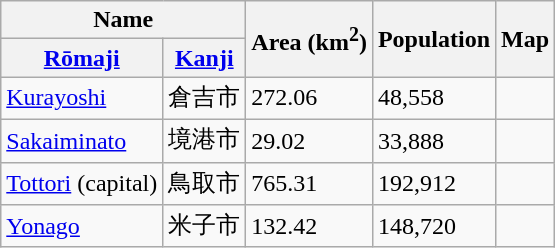<table class="wikitable sortable">
<tr>
<th colspan="2">Name</th>
<th rowspan="2">Area (km<sup>2</sup>)</th>
<th rowspan="2">Population</th>
<th rowspan="2">Map</th>
</tr>
<tr>
<th><a href='#'>Rōmaji</a></th>
<th><a href='#'>Kanji</a></th>
</tr>
<tr>
<td><a href='#'>Kurayoshi</a></td>
<td>倉吉市</td>
<td>272.06</td>
<td>48,558</td>
<td></td>
</tr>
<tr>
<td><a href='#'>Sakaiminato</a></td>
<td>境港市</td>
<td>29.02</td>
<td>33,888</td>
<td></td>
</tr>
<tr>
<td><a href='#'>Tottori</a> (capital)</td>
<td>鳥取市</td>
<td>765.31</td>
<td>192,912</td>
<td></td>
</tr>
<tr>
<td><a href='#'>Yonago</a></td>
<td>米子市</td>
<td>132.42</td>
<td>148,720</td>
<td></td>
</tr>
</table>
